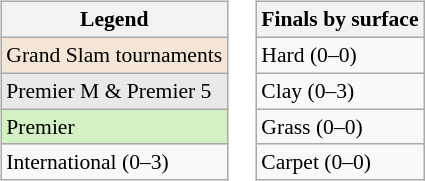<table>
<tr valign=top>
<td><br><table class=wikitable style=font-size:90%>
<tr>
<th>Legend</th>
</tr>
<tr>
<td style="background:#f3e6d7;">Grand Slam tournaments</td>
</tr>
<tr>
<td style="background:#e9e9e9;">Premier M & Premier 5</td>
</tr>
<tr>
<td style="background:#d4f1c5;">Premier</td>
</tr>
<tr>
<td>International (0–3)</td>
</tr>
</table>
</td>
<td><br><table class=wikitable style=font-size:90%>
<tr>
<th>Finals by surface</th>
</tr>
<tr>
<td>Hard (0–0)</td>
</tr>
<tr>
<td>Clay (0–3)</td>
</tr>
<tr>
<td>Grass (0–0)</td>
</tr>
<tr>
<td>Carpet (0–0)</td>
</tr>
</table>
</td>
</tr>
</table>
